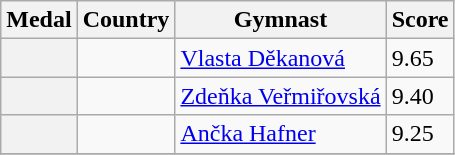<table class="wikitable">
<tr>
<th>Medal</th>
<th>Country</th>
<th>Gymnast</th>
<th>Score</th>
</tr>
<tr>
<th></th>
<td></td>
<td><a href='#'>Vlasta Děkanová</a></td>
<td>9.65</td>
</tr>
<tr>
<th></th>
<td></td>
<td><a href='#'>Zdeňka Veřmiřovská</a></td>
<td>9.40</td>
</tr>
<tr>
<th></th>
<td></td>
<td><a href='#'>Ančka Hafner</a></td>
<td>9.25</td>
</tr>
<tr>
</tr>
</table>
